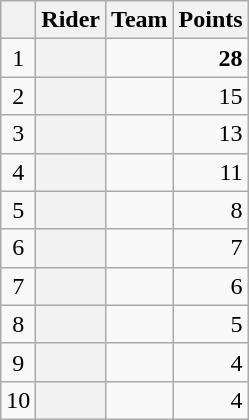<table class="wikitable plainrowheaders">
<tr>
<th></th>
<th>Rider</th>
<th>Team</th>
<th>Points</th>
</tr>
<tr>
<td style="text-align:center;">1</td>
<th scope="row"> </th>
<td></td>
<td style="text-align:right;"><strong>28</strong></td>
</tr>
<tr>
<td style="text-align:center;">2</td>
<th scope="row"></th>
<td></td>
<td style="text-align:right;">15</td>
</tr>
<tr>
<td style="text-align:center;">3</td>
<th scope="row"></th>
<td></td>
<td style="text-align:right;">13</td>
</tr>
<tr>
<td style="text-align:center;">4</td>
<th scope="row"></th>
<td></td>
<td style="text-align:right;">11</td>
</tr>
<tr>
<td style="text-align:center;">5</td>
<th scope="row"> </th>
<td></td>
<td style="text-align:right;">8</td>
</tr>
<tr>
<td style="text-align:center;">6</td>
<th scope="row"></th>
<td></td>
<td style="text-align:right;">7</td>
</tr>
<tr>
<td style="text-align:center;">7</td>
<th scope="row"></th>
<td></td>
<td style="text-align:right;">6</td>
</tr>
<tr>
<td style="text-align:center;">8</td>
<th scope="row"></th>
<td></td>
<td style="text-align:right;">5</td>
</tr>
<tr>
<td style="text-align:center;">9</td>
<th scope="row"></th>
<td></td>
<td style="text-align:right;">4</td>
</tr>
<tr>
<td style="text-align:center;">10</td>
<th scope="row"></th>
<td></td>
<td style="text-align:right;">4</td>
</tr>
</table>
